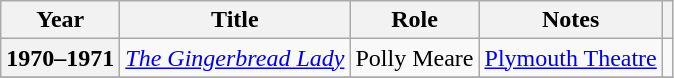<table class="wikitable plainrowheaders sortable" style="margin-right: 0;">
<tr>
<th scope="col">Year</th>
<th scope="col">Title</th>
<th scope="col">Role</th>
<th scope="col" class="unsortable">Notes</th>
<th scope="col" class="unsortable"></th>
</tr>
<tr>
<th scope="row">1970–1971</th>
<td><em><a href='#'>The Gingerbread Lady</a></em></td>
<td>Polly Meare</td>
<td><a href='#'>Plymouth Theatre</a></td>
<td style="text-align:center;"></td>
</tr>
<tr>
</tr>
</table>
